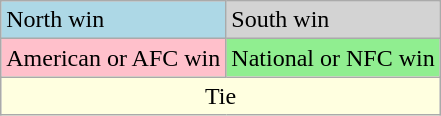<table class="wikitable" style="text-align:left">
<tr>
<td bgcolor=lightblue>North win</td>
<td bgcolor=lightgrey>South win</td>
</tr>
<tr>
<td bgcolor=pink>American or AFC win</td>
<td bgcolor=lightgreen>National or NFC win</td>
</tr>
<tr>
<td colspan=2 align=center bgcolor=lightyellow>Tie</td>
</tr>
</table>
